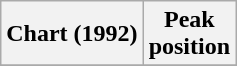<table class="wikitable plainrowheaders" style="text-align:center">
<tr>
<th>Chart (1992)</th>
<th>Peak<br>position</th>
</tr>
<tr>
</tr>
</table>
